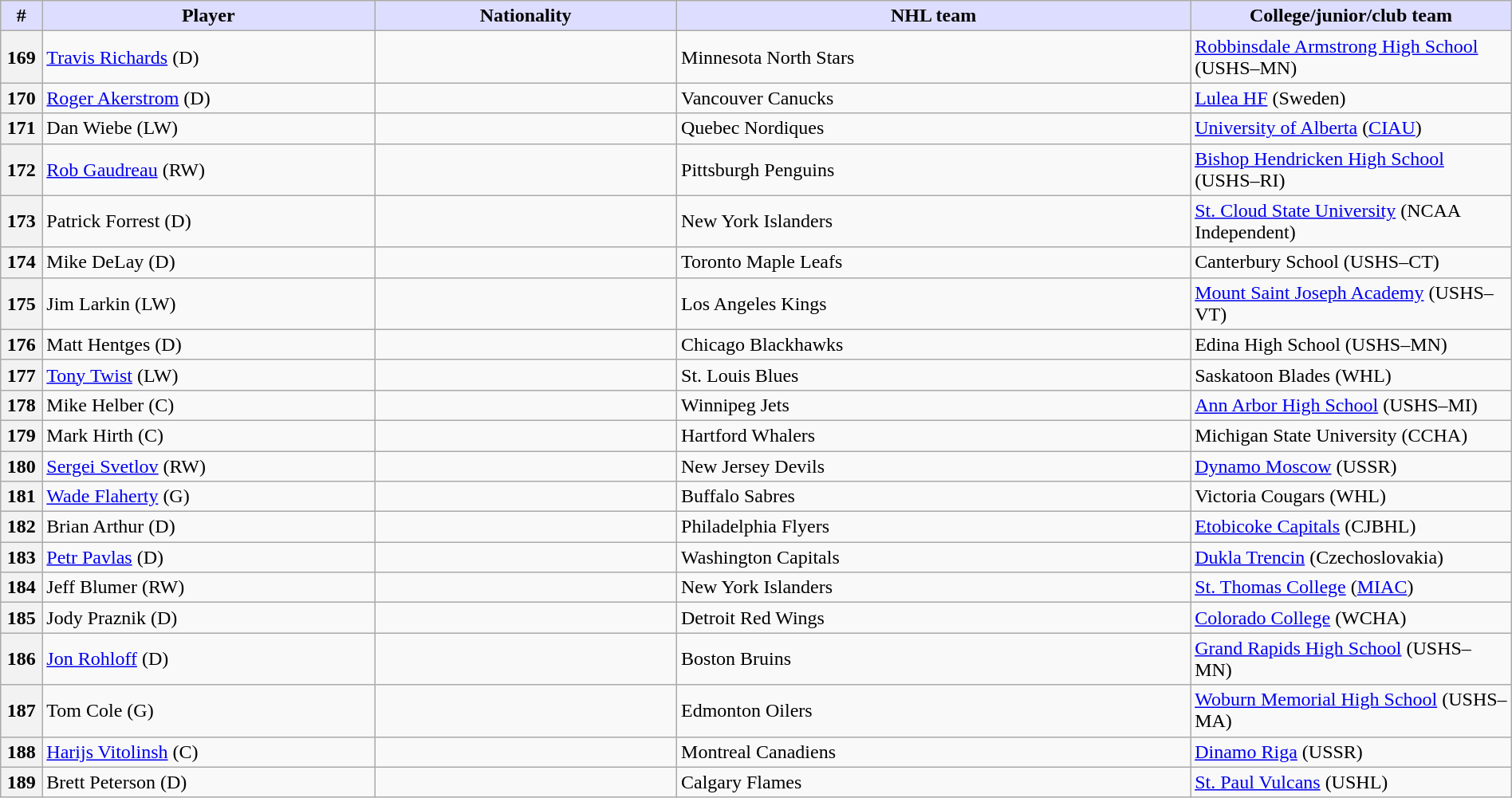<table class="wikitable" style="width: 100%">
<tr>
<th style="background:#ddf; width:2.75%;">#</th>
<th style="background:#ddf; width:22.0%;">Player</th>
<th style="background:#ddf; width:20.0%;">Nationality</th>
<th style="background:#ddf; width:34.0%;">NHL team</th>
<th style="background:#ddf; width:100.0%;">College/junior/club team</th>
</tr>
<tr>
<th>169</th>
<td><a href='#'>Travis Richards</a> (D)</td>
<td></td>
<td>Minnesota North Stars</td>
<td><a href='#'>Robbinsdale Armstrong High School</a> (USHS–MN)</td>
</tr>
<tr>
<th>170</th>
<td><a href='#'>Roger Akerstrom</a> (D)</td>
<td></td>
<td>Vancouver Canucks</td>
<td><a href='#'>Lulea HF</a> (Sweden)</td>
</tr>
<tr>
<th>171</th>
<td>Dan Wiebe (LW)</td>
<td></td>
<td>Quebec Nordiques</td>
<td><a href='#'>University of Alberta</a> (<a href='#'>CIAU</a>)</td>
</tr>
<tr>
<th>172</th>
<td><a href='#'>Rob Gaudreau</a>  (RW)</td>
<td></td>
<td>Pittsburgh Penguins</td>
<td><a href='#'>Bishop Hendricken High School</a> (USHS–RI)</td>
</tr>
<tr>
<th>173</th>
<td>Patrick Forrest (D)</td>
<td></td>
<td>New York Islanders</td>
<td><a href='#'>St. Cloud State University</a> (NCAA Independent)</td>
</tr>
<tr>
<th>174</th>
<td>Mike DeLay (D)</td>
<td></td>
<td>Toronto Maple Leafs</td>
<td>Canterbury School (USHS–CT)</td>
</tr>
<tr>
<th>175</th>
<td>Jim Larkin (LW)</td>
<td></td>
<td>Los Angeles Kings</td>
<td><a href='#'>Mount Saint Joseph Academy</a> (USHS–VT)</td>
</tr>
<tr>
<th>176</th>
<td>Matt Hentges (D)</td>
<td></td>
<td>Chicago Blackhawks</td>
<td>Edina High School (USHS–MN)</td>
</tr>
<tr>
<th>177</th>
<td><a href='#'>Tony Twist</a>  (LW)</td>
<td></td>
<td>St. Louis Blues</td>
<td>Saskatoon Blades (WHL)</td>
</tr>
<tr>
<th>178</th>
<td>Mike Helber (C)</td>
<td></td>
<td>Winnipeg Jets</td>
<td><a href='#'>Ann Arbor High School</a> (USHS–MI)</td>
</tr>
<tr>
<th>179</th>
<td>Mark Hirth (C)</td>
<td></td>
<td>Hartford Whalers</td>
<td>Michigan State University (CCHA)</td>
</tr>
<tr>
<th>180</th>
<td><a href='#'>Sergei Svetlov</a> (RW)</td>
<td></td>
<td>New Jersey Devils</td>
<td><a href='#'>Dynamo Moscow</a> (USSR)</td>
</tr>
<tr>
<th>181</th>
<td><a href='#'>Wade Flaherty</a> (G)</td>
<td></td>
<td>Buffalo Sabres</td>
<td>Victoria Cougars (WHL)</td>
</tr>
<tr>
<th>182</th>
<td>Brian Arthur (D)</td>
<td></td>
<td>Philadelphia Flyers</td>
<td><a href='#'>Etobicoke Capitals</a> (CJBHL)</td>
</tr>
<tr>
<th>183</th>
<td><a href='#'>Petr Pavlas</a> (D)</td>
<td></td>
<td>Washington Capitals</td>
<td><a href='#'>Dukla Trencin</a> (Czechoslovakia)</td>
</tr>
<tr>
<th>184</th>
<td>Jeff Blumer (RW)</td>
<td></td>
<td>New York Islanders</td>
<td><a href='#'>St. Thomas College</a> (<a href='#'>MIAC</a>)</td>
</tr>
<tr>
<th>185</th>
<td>Jody Praznik (D)</td>
<td></td>
<td>Detroit Red Wings</td>
<td><a href='#'>Colorado College</a> (WCHA)</td>
</tr>
<tr>
<th>186</th>
<td><a href='#'>Jon Rohloff</a> (D)</td>
<td></td>
<td>Boston Bruins</td>
<td><a href='#'>Grand Rapids High School</a> (USHS–MN)</td>
</tr>
<tr>
<th>187</th>
<td>Tom Cole (G)</td>
<td></td>
<td>Edmonton Oilers</td>
<td><a href='#'>Woburn Memorial High School</a> (USHS–MA)</td>
</tr>
<tr>
<th>188</th>
<td><a href='#'>Harijs Vitolinsh</a> (C)</td>
<td></td>
<td>Montreal Canadiens</td>
<td><a href='#'>Dinamo Riga</a> (USSR)</td>
</tr>
<tr>
<th>189</th>
<td>Brett Peterson (D)</td>
<td></td>
<td>Calgary Flames</td>
<td><a href='#'>St. Paul Vulcans</a> (USHL)</td>
</tr>
</table>
